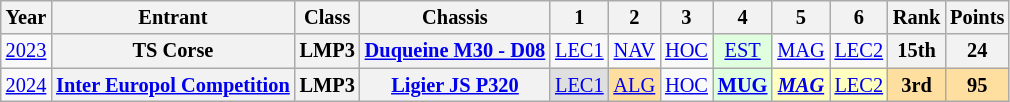<table class="wikitable" style="text-align:center; font-size:85%">
<tr>
<th>Year</th>
<th>Entrant</th>
<th>Class</th>
<th>Chassis</th>
<th>1</th>
<th>2</th>
<th>3</th>
<th>4</th>
<th>5</th>
<th>6</th>
<th>Rank</th>
<th>Points</th>
</tr>
<tr>
<td><a href='#'>2023</a></td>
<th nowrap>TS Corse</th>
<th>LMP3</th>
<th nowrap><a href='#'>Duqueine M30 - D08</a></th>
<td style="background:#;"><a href='#'>LEC1</a></td>
<td style="background:#;"><a href='#'>NAV</a></td>
<td style="background:#;"><a href='#'>HOC</a></td>
<td style="background:#DFFFDF;"><a href='#'>EST</a><br></td>
<td style="background:#;"><a href='#'>MAG</a></td>
<td style="background:#;"><a href='#'>LEC2</a></td>
<th>15th</th>
<th>24</th>
</tr>
<tr>
<td><a href='#'>2024</a></td>
<th nowrap><a href='#'>Inter Europol Competition</a></th>
<th>LMP3</th>
<th nowrap><a href='#'>Ligier JS P320</a></th>
<td style="background:#DFDFDF;"><a href='#'>LEC1</a><br></td>
<td style="background:#FFDF9F;"><a href='#'>ALG</a><br></td>
<td><a href='#'>HOC</a></td>
<td style="background:#DFFFDF;"><strong><a href='#'>MUG</a></strong><br></td>
<td style="background:#FFFFBF;"><strong><em><a href='#'>MAG</a></em></strong><br></td>
<td style="background:#FFFFBF;"><a href='#'>LEC2</a><br></td>
<th style="background:#FFDF9F;">3rd</th>
<th style="background:#FFDF9F;">95</th>
</tr>
</table>
